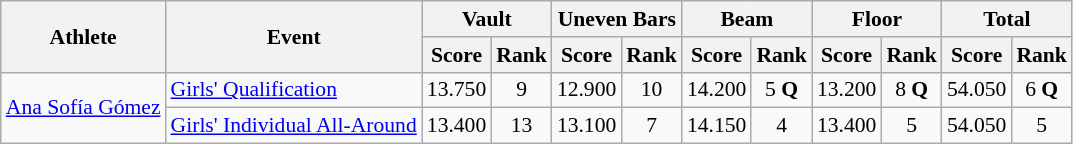<table class="wikitable" border="1" style="font-size:90%">
<tr>
<th rowspan=2>Athlete</th>
<th rowspan=2>Event</th>
<th colspan=2>Vault</th>
<th colspan=2>Uneven Bars</th>
<th colspan=2>Beam</th>
<th colspan=2>Floor</th>
<th colspan=2>Total</th>
</tr>
<tr>
<th>Score</th>
<th>Rank</th>
<th>Score</th>
<th>Rank</th>
<th>Score</th>
<th>Rank</th>
<th>Score</th>
<th>Rank</th>
<th>Score</th>
<th>Rank</th>
</tr>
<tr>
<td rowspan=2><a href='#'>Ana Sofía Gómez</a></td>
<td><a href='#'>Girls' Qualification</a></td>
<td align=center>13.750</td>
<td align=center>9</td>
<td align=center>12.900</td>
<td align=center>10</td>
<td align=center>14.200</td>
<td align=center>5 <strong>Q</strong></td>
<td align=center>13.200</td>
<td align=center>8 <strong>Q</strong></td>
<td align=center>54.050</td>
<td align=center>6 <strong>Q</strong></td>
</tr>
<tr>
<td><a href='#'>Girls' Individual All-Around</a></td>
<td align=center>13.400</td>
<td align=center>13</td>
<td align=center>13.100</td>
<td align=center>7</td>
<td align=center>14.150</td>
<td align=center>4</td>
<td align=center>13.400</td>
<td align=center>5</td>
<td align=center>54.050</td>
<td align=center>5</td>
</tr>
</table>
